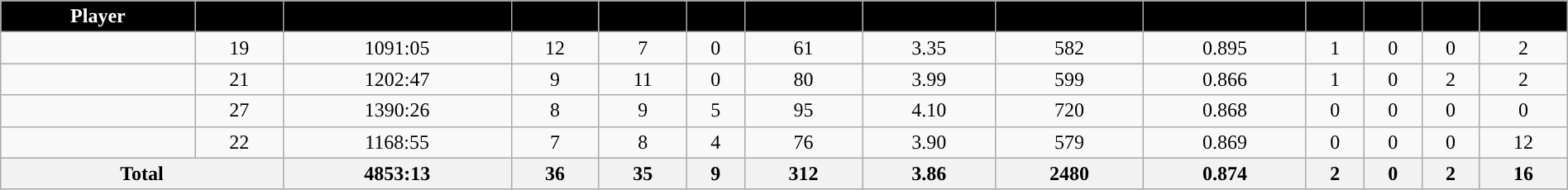<table class="wikitable sortable" style="width:100%; text-align:center;">
<tr>
<th style="color:white; background:#000000; ">Player</th>
<th style="color:white; background:#000000; "></th>
<th style="color:white; background:#000000; "></th>
<th style="color:white; background:#000000; "></th>
<th style="color:white; background:#000000; "></th>
<th style="color:white; background:#000000; "></th>
<th style="color:white; background:#000000; "></th>
<th style="color:white; background:#000000; "></th>
<th style="color:white; background:#000000; "></th>
<th style="color:white; background:#000000; "></th>
<th style="color:white; background:#000000; "></th>
<th style="color:white; background:#000000; "></th>
<th style="color:white; background:#000000; "></th>
<th style="color:white; background:#000000; "></th>
</tr>
<tr>
<td></td>
<td>19</td>
<td>1091:05</td>
<td>12</td>
<td>7</td>
<td>0</td>
<td>61</td>
<td>3.35</td>
<td>582</td>
<td>0.895</td>
<td>1</td>
<td>0</td>
<td>0</td>
<td>2</td>
</tr>
<tr>
<td></td>
<td>21</td>
<td>1202:47</td>
<td>9</td>
<td>11</td>
<td>0</td>
<td>80</td>
<td>3.99</td>
<td>599</td>
<td>0.866</td>
<td>1</td>
<td>0</td>
<td>2</td>
<td>2</td>
</tr>
<tr>
<td></td>
<td>27</td>
<td>1390:26</td>
<td>8</td>
<td>9</td>
<td>5</td>
<td>95</td>
<td>4.10</td>
<td>720</td>
<td>0.868</td>
<td>0</td>
<td>0</td>
<td>0</td>
<td>0</td>
</tr>
<tr>
<td></td>
<td>22</td>
<td>1168:55</td>
<td>7</td>
<td>8</td>
<td>4</td>
<td>76</td>
<td>3.90</td>
<td>579</td>
<td>0.869</td>
<td>0</td>
<td>0</td>
<td>0</td>
<td>12</td>
</tr>
<tr class="sortbottom">
<th colspan=2>Total</th>
<th>4853:13</th>
<th>36</th>
<th>35</th>
<th>9</th>
<th>312</th>
<th>3.86</th>
<th>2480</th>
<th>0.874</th>
<th>2</th>
<th>0</th>
<th>2</th>
<th>16</th>
</tr>
</table>
